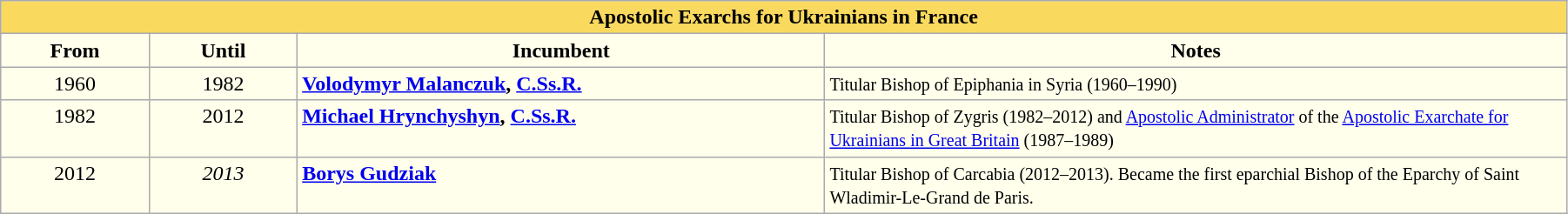<table class="wikitable" style="width:95%"; border="1">
<tr>
<th style="background-color:#FADA5E" colspan="4">Apostolic Exarchs for Ukrainians in France</th>
</tr>
<tr align=center>
<th style="background-color:#ffffec" width="9%">From</th>
<th style="background-color:#ffffec" width="9%">Until</th>
<th style="background-color:#ffffec" width="32%">Incumbent</th>
<th style="background-color:#ffffec" width="45%">Notes</th>
</tr>
<tr valign=top bgcolor="#ffffec">
<td align="center">1960</td>
<td align="center">1982</td>
<td><strong><a href='#'>Volodymyr Malanczuk</a>, <a href='#'>C.Ss.R.</a></strong></td>
<td><small>Titular Bishop of Epiphania in Syria (1960–1990)</small></td>
</tr>
<tr valign=top bgcolor="#ffffec">
<td align="center">1982</td>
<td align="center">2012</td>
<td><strong><a href='#'>Michael Hrynchyshyn</a>, <a href='#'>C.Ss.R.</a></strong></td>
<td><small>Titular Bishop of Zygris (1982–2012) and <a href='#'>Apostolic Administrator</a> of the <a href='#'>Apostolic Exarchate for Ukrainians in Great Britain</a> (1987–1989)</small></td>
</tr>
<tr valign=top bgcolor="#ffffec">
<td align="center">2012</td>
<td align="center"><em>2013</em></td>
<td><strong><a href='#'>Borys Gudziak</a></strong></td>
<td><small>Titular Bishop of Carcabia (2012–2013). Became the first eparchial Bishop of the Eparchy of Saint Wladimir-Le-Grand de Paris.</small></td>
</tr>
</table>
